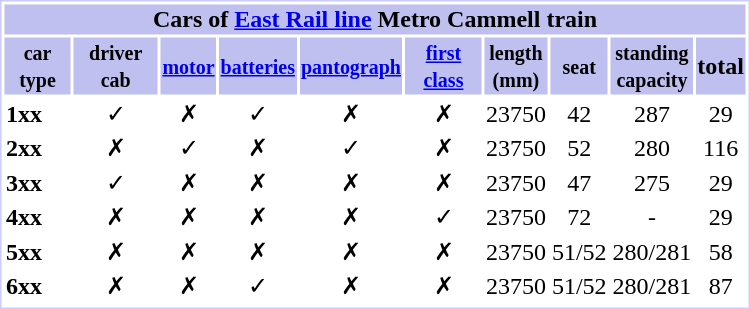<table width="500" style="border:1px solid #ccf; text-align:center">
<tr>
<th bgcolor="#c0c0f0" colspan=10>Cars of <a href='#'>East Rail line</a> Metro Cammell train</th>
</tr>
<tr>
<th bgcolor="#c0c0f0"><small>car type</small></th>
<th bgcolor="#c0c0f0"><small>driver cab</small></th>
<th bgcolor="#c0c0f0"><small><a href='#'>motor</a></small></th>
<th bgcolor="#c0c0f0"><small><a href='#'>batteries</a></small></th>
<th bgcolor="#c0c0f0"><small><a href='#'>pantograph</a></small></th>
<th bgcolor="#c0c0f0"><small><a href='#'>first class</a></small></th>
<th bgcolor="#c0c0f0"><small>length<br>(mm)</small></th>
<th bgcolor="#c0c0f0"><small>seat</small></th>
<th bgcolor="#c0c0f0"><small>standing<br>capacity</small></th>
<th bgcolor="#c0c0f0">total</th>
</tr>
<tr>
<td style=text-align:left><strong>1xx</strong></td>
<td>✓</td>
<td><span>✗</span></td>
<td>✓</td>
<td><span>✗</span></td>
<td><span>✗</span></td>
<td>23750</td>
<td>42</td>
<td>287</td>
<td>29</td>
</tr>
<tr>
<td style=text-align:left><strong>2xx</strong></td>
<td><span>✗</span></td>
<td>✓</td>
<td><span>✗</span></td>
<td>✓</td>
<td><span>✗</span></td>
<td>23750</td>
<td>52</td>
<td>280</td>
<td>116</td>
</tr>
<tr>
<td style=text-align:left><strong>3xx</strong></td>
<td>✓</td>
<td><span>✗</span></td>
<td><span>✗</span></td>
<td><span>✗</span></td>
<td><span>✗</span></td>
<td>23750</td>
<td>47</td>
<td>275</td>
<td>29</td>
</tr>
<tr>
<td style=text-align:left><strong>4xx</strong></td>
<td><span>✗</span></td>
<td><span>✗</span></td>
<td><span>✗</span></td>
<td><span>✗</span></td>
<td>✓</td>
<td>23750</td>
<td>72</td>
<td>-</td>
<td>29</td>
</tr>
<tr>
<td style=text-align:left><strong>5xx</strong></td>
<td><span>✗</span></td>
<td><span>✗</span></td>
<td><span>✗</span></td>
<td><span>✗</span></td>
<td><span>✗</span></td>
<td>23750</td>
<td>51/52</td>
<td>280/281</td>
<td>58</td>
</tr>
<tr>
<td style=text-align:left><strong>6xx</strong></td>
<td><span>✗</span></td>
<td><span>✗</span></td>
<td>✓</td>
<td><span>✗</span></td>
<td><span>✗</span></td>
<td>23750</td>
<td>51/52</td>
<td>280/281</td>
<td>87</td>
</tr>
<tr>
</tr>
</table>
